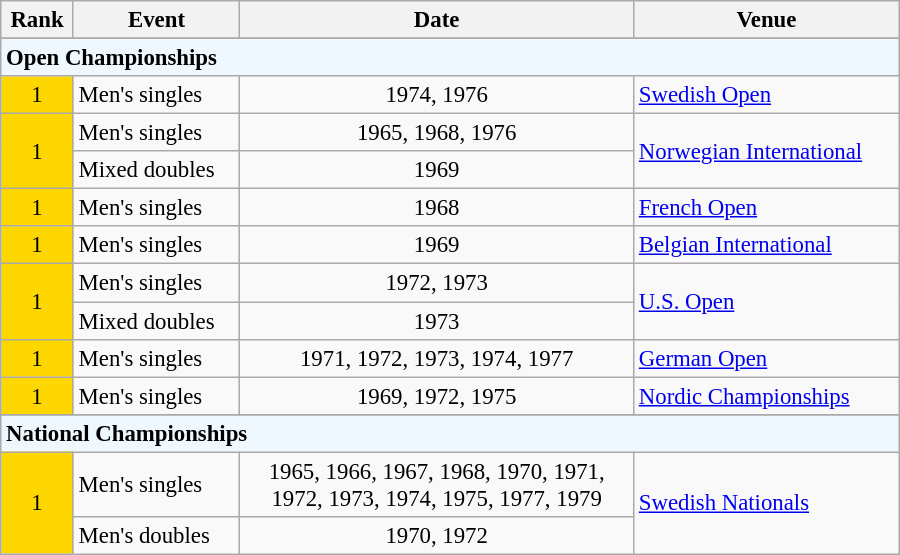<table class="wikitable" width="600px" style="font-size: 95%;">
<tr>
<th align="left">Rank</th>
<th align="left">Event</th>
<th align="left">Date</th>
<th align="left">Venue</th>
</tr>
<tr>
</tr>
<tr bgcolor="#F0F8FF">
<td align="left" colspan="4"><strong>Open Championships</strong></td>
</tr>
<tr>
<td align="center" bgcolor="#ffd700">1</td>
<td align="left">Men's singles</td>
<td align="center">1974, 1976</td>
<td align="left"><a href='#'>Swedish Open</a></td>
</tr>
<tr>
<td align="center" bgcolor="#ffd700" rowspan=2>1</td>
<td align="left">Men's singles</td>
<td align="center">1965, 1968, 1976</td>
<td align="left" rowspan=2><a href='#'>Norwegian International</a></td>
</tr>
<tr>
<td align="left">Mixed doubles</td>
<td align="center">1969</td>
</tr>
<tr>
<td align="center" bgcolor="#ffd700">1</td>
<td align="left">Men's singles</td>
<td align="center">1968</td>
<td align="left"><a href='#'>French Open</a></td>
</tr>
<tr>
<td align="center" bgcolor="#ffd700">1</td>
<td align="left">Men's singles</td>
<td align="center">1969</td>
<td align="left"><a href='#'>Belgian International</a></td>
</tr>
<tr>
<td align="center" bgcolor="#ffd700" rowspan=2>1</td>
<td align="left">Men's singles</td>
<td align="center">1972, 1973</td>
<td align="left" rowspan=2><a href='#'>U.S. Open</a></td>
</tr>
<tr>
<td align="left">Mixed doubles</td>
<td align="center">1973</td>
</tr>
<tr>
<td align="center" bgcolor="#ffd700">1</td>
<td align="left">Men's singles</td>
<td align="center">1971, 1972, 1973, 1974, 1977</td>
<td align="left"><a href='#'>German Open</a></td>
</tr>
<tr>
<td align="center" bgcolor="#ffd700">1</td>
<td align="left">Men's singles</td>
<td align="center">1969, 1972, 1975</td>
<td align="left"><a href='#'>Nordic Championships</a></td>
</tr>
<tr>
</tr>
<tr bgcolor="#F0F8FF">
<td align="left" colspan="4"><strong>National Championships</strong></td>
</tr>
<tr>
<td align="center" bgcolor="#ffd700" rowspan=2>1</td>
<td align="left">Men's singles</td>
<td align="center">1965, 1966, 1967, 1968, 1970, 1971,<br> 1972, 1973, 1974, 1975, 1977, 1979</td>
<td align="left" rowspan=2><a href='#'>Swedish Nationals</a></td>
</tr>
<tr>
<td align="left">Men's doubles</td>
<td align="center">1970, 1972</td>
</tr>
</table>
